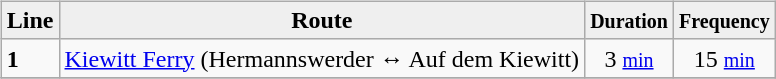<table>
<tr>
<td valign="top"><br><table class="wikitable">
<tr>
<th style="background:#efefef;">Line</th>
<th style="background:#efefef;">Route</th>
<th style="background:#efefef;"><small>Duration</small></th>
<th style="background:#efefef;"><small>Frequency</small></th>
</tr>
<tr ---->
<td><strong>1</strong></td>
<td><a href='#'>Kiewitt Ferry</a> (Hermannswerder ↔ Auf dem Kiewitt)</td>
<td align="center">3 <small><a href='#'>min</a></small></td>
<td align="center">15 <small><a href='#'>min</a></small></td>
</tr>
<tr ---->
</tr>
</table>
</td>
</tr>
</table>
